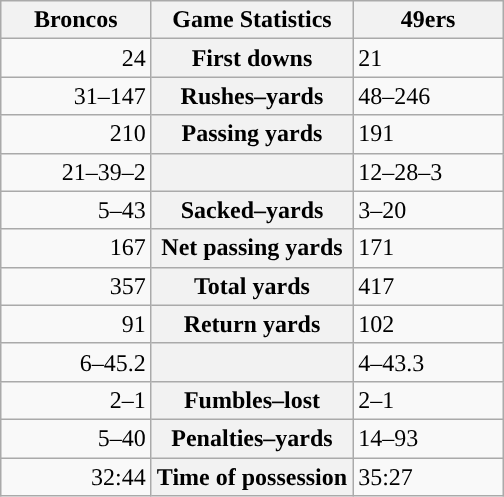<table class="wikitable" style="margin: 1em auto 1em auto">
<tr>
<th style="width:30%;">Broncos</th>
<th style="width:40%;">Game Statistics</th>
<th style="width:30%;">49ers</th>
</tr>
<tr>
<td style="text-align:right;">24</td>
<th>First downs</th>
<td>21</td>
</tr>
<tr>
<td style="text-align:right;">31–147</td>
<th>Rushes–yards</th>
<td>48–246</td>
</tr>
<tr>
<td style="text-align:right;">210</td>
<th>Passing yards</th>
<td>191</td>
</tr>
<tr>
<td style="text-align:right;">21–39–2</td>
<th></th>
<td>12–28–3</td>
</tr>
<tr>
<td style="text-align:right;">5–43</td>
<th>Sacked–yards</th>
<td>3–20</td>
</tr>
<tr>
<td style="text-align:right;">167</td>
<th>Net passing yards</th>
<td>171</td>
</tr>
<tr>
<td style="text-align:right;">357</td>
<th>Total yards</th>
<td>417</td>
</tr>
<tr>
<td style="text-align:right;">91</td>
<th>Return yards</th>
<td>102</td>
</tr>
<tr>
<td style="text-align:right;">6–45.2</td>
<th></th>
<td>4–43.3</td>
</tr>
<tr>
<td style="text-align:right;">2–1</td>
<th>Fumbles–lost</th>
<td>2–1</td>
</tr>
<tr>
<td style="text-align:right;">5–40</td>
<th>Penalties–yards</th>
<td>14–93</td>
</tr>
<tr>
<td style="text-align:right;">32:44</td>
<th>Time of possession</th>
<td>35:27</td>
</tr>
</table>
